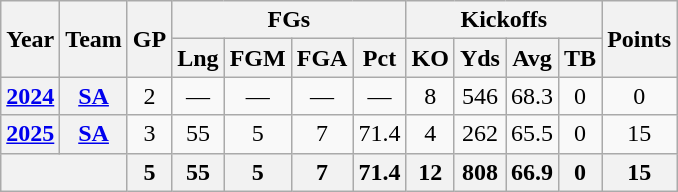<table class="wikitable" style="text-align:center;">
<tr>
<th rowspan="2">Year</th>
<th rowspan="2">Team</th>
<th rowspan="2">GP</th>
<th colspan="4">FGs</th>
<th colspan="4">Kickoffs</th>
<th rowspan="2">Points</th>
</tr>
<tr>
<th>Lng</th>
<th>FGM</th>
<th>FGA</th>
<th>Pct</th>
<th>KO</th>
<th>Yds</th>
<th>Avg</th>
<th>TB</th>
</tr>
<tr>
<th><a href='#'>2024</a></th>
<th><a href='#'>SA</a></th>
<td>2</td>
<td>—</td>
<td>—</td>
<td>—</td>
<td>—</td>
<td>8</td>
<td>546</td>
<td>68.3</td>
<td>0</td>
<td>0</td>
</tr>
<tr>
<th><a href='#'>2025</a></th>
<th><a href='#'>SA</a></th>
<td>3</td>
<td>55</td>
<td>5</td>
<td>7</td>
<td>71.4</td>
<td>4</td>
<td>262</td>
<td>65.5</td>
<td>0</td>
<td>15</td>
</tr>
<tr>
<th colspan="2"></th>
<th>5</th>
<th>55</th>
<th>5</th>
<th>7</th>
<th>71.4</th>
<th>12</th>
<th>808</th>
<th>66.9</th>
<th>0</th>
<th>15</th>
</tr>
</table>
